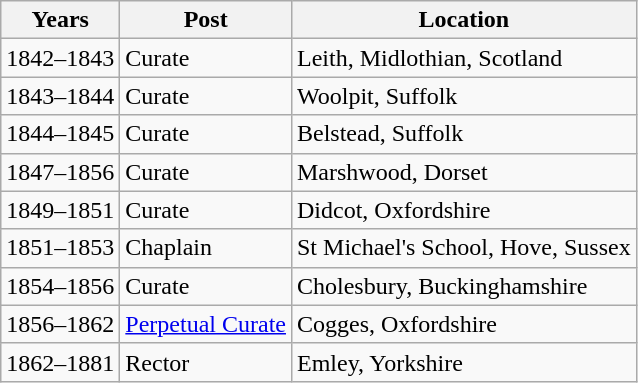<table class="wikitable">
<tr>
<th>Years</th>
<th>Post</th>
<th>Location</th>
</tr>
<tr>
<td>1842–1843</td>
<td>Curate</td>
<td>Leith, Midlothian, Scotland</td>
</tr>
<tr>
<td>1843–1844</td>
<td>Curate</td>
<td>Woolpit, Suffolk</td>
</tr>
<tr>
<td>1844–1845</td>
<td>Curate</td>
<td>Belstead, Suffolk</td>
</tr>
<tr>
<td>1847–1856</td>
<td>Curate</td>
<td>Marshwood, Dorset</td>
</tr>
<tr>
<td>1849–1851</td>
<td>Curate</td>
<td>Didcot, Oxfordshire</td>
</tr>
<tr>
<td>1851–1853</td>
<td>Chaplain</td>
<td>St Michael's School, Hove, Sussex</td>
</tr>
<tr>
<td>1854–1856</td>
<td>Curate</td>
<td>Cholesbury, Buckinghamshire</td>
</tr>
<tr>
<td>1856–1862</td>
<td><a href='#'>Perpetual Curate</a></td>
<td>Cogges, Oxfordshire</td>
</tr>
<tr>
<td>1862–1881</td>
<td>Rector</td>
<td>Emley, Yorkshire</td>
</tr>
</table>
